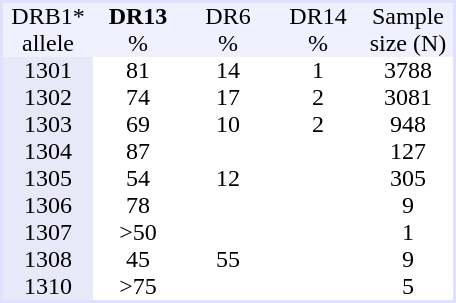<table border="0" cellspacing="0" cellpadding="0" align="center" style="text-align:center; background:#ffffff; margin-right: 1em; border:2px #e0e0ff solid;">
<tr style="background:#f0f0ff">
<td style="width:60px">DRB1*</td>
<td style="width:60px"><strong>DR13</strong></td>
<td style="width:60px">DR6</td>
<td style="width:60px">DR14</td>
<td style="width:60px">Sample</td>
</tr>
<tr style="background:#f0f0ff">
<td>allele</td>
<td>%</td>
<td>%</td>
<td>%</td>
<td>size (N)</td>
</tr>
<tr>
<td style = "background:#e8e8f8">1301</td>
<td>81</td>
<td>14</td>
<td>1</td>
<td>3788</td>
</tr>
<tr>
<td style = "background:#e8e8f8">1302</td>
<td>74</td>
<td>17</td>
<td>2</td>
<td>3081</td>
</tr>
<tr>
<td style = "background:#e8e8f8">1303</td>
<td>69</td>
<td>10</td>
<td>2</td>
<td>948</td>
</tr>
<tr>
<td style = "background:#e8e8f8">1304</td>
<td>87</td>
<td></td>
<td></td>
<td>127</td>
</tr>
<tr>
<td style = "background:#e8e8f8">1305</td>
<td>54</td>
<td>12</td>
<td></td>
<td>305</td>
</tr>
<tr>
<td style = "background:#e8e8f8">1306</td>
<td>78</td>
<td></td>
<td></td>
<td>9</td>
</tr>
<tr>
<td style = "background:#e8e8f8">1307</td>
<td>>50</td>
<td></td>
<td></td>
<td>1</td>
</tr>
<tr>
<td style = "background:#e8e8f8">1308</td>
<td>45</td>
<td>55</td>
<td></td>
<td>9</td>
</tr>
<tr>
<td style = "background:#e8e8f8">1310</td>
<td>>75</td>
<td></td>
<td></td>
<td>5</td>
</tr>
<tr>
</tr>
</table>
